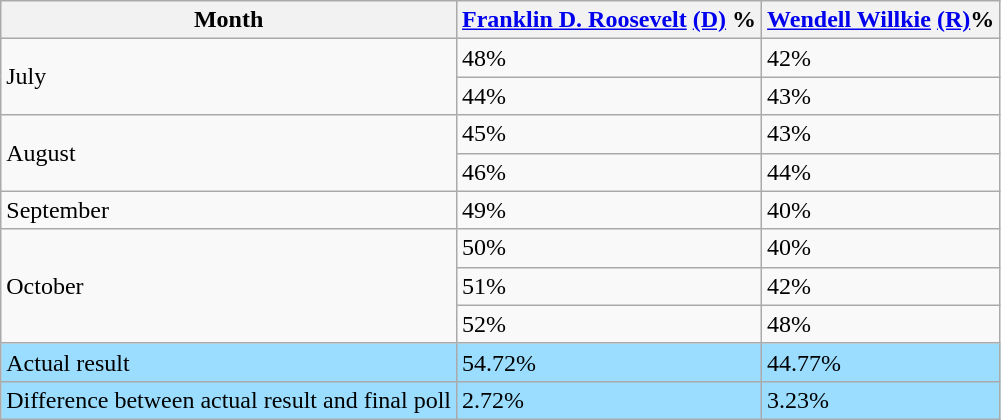<table class="wikitable">
<tr>
<th>Month</th>
<th><a href='#'>Franklin D. Roosevelt</a> <a href='#'>(D)</a> %</th>
<th><a href='#'>Wendell Willkie</a> <a href='#'>(R)</a>%</th>
</tr>
<tr>
<td rowspan="2">July</td>
<td>48%</td>
<td>42%</td>
</tr>
<tr>
<td>44%</td>
<td>43%</td>
</tr>
<tr>
<td rowspan="2">August</td>
<td>45%</td>
<td>43%</td>
</tr>
<tr>
<td>46%</td>
<td>44%</td>
</tr>
<tr>
<td>September</td>
<td>49%</td>
<td>40%</td>
</tr>
<tr>
<td rowspan="3">October</td>
<td>50%</td>
<td>40%</td>
</tr>
<tr>
<td>51%</td>
<td>42%</td>
</tr>
<tr>
<td>52%</td>
<td>48%</td>
</tr>
<tr style="background:#9bddff;">
<td>Actual result</td>
<td>54.72%</td>
<td>44.77%</td>
</tr>
<tr style="background:#9bddff;">
<td>Difference between actual result and final poll</td>
<td>2.72%</td>
<td>3.23%</td>
</tr>
</table>
